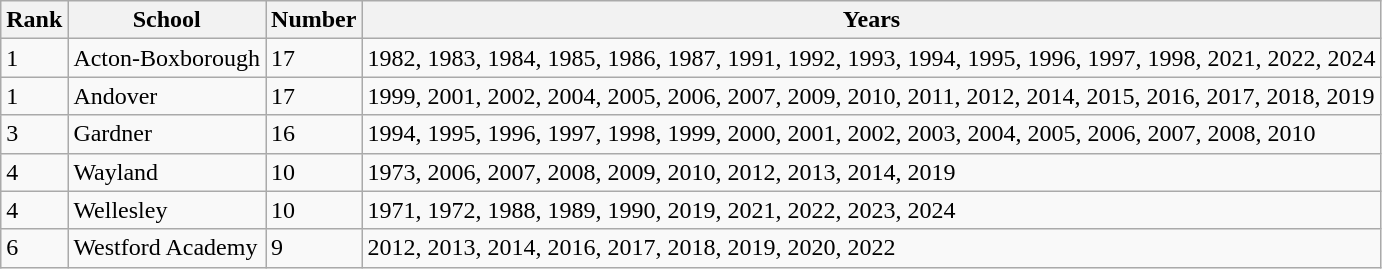<table class="wikitable">
<tr>
<th>Rank</th>
<th>School</th>
<th>Number</th>
<th>Years</th>
</tr>
<tr>
<td>1</td>
<td>Acton-Boxborough</td>
<td>17</td>
<td>1982, 1983, 1984, 1985, 1986, 1987, 1991, 1992, 1993, 1994, 1995, 1996, 1997, 1998, 2021, 2022, 2024</td>
</tr>
<tr>
<td>1</td>
<td>Andover</td>
<td>17</td>
<td>1999, 2001, 2002, 2004, 2005, 2006, 2007, 2009, 2010, 2011, 2012, 2014, 2015, 2016, 2017, 2018, 2019</td>
</tr>
<tr>
<td>3</td>
<td>Gardner</td>
<td>16</td>
<td>1994, 1995, 1996, 1997, 1998, 1999, 2000, 2001, 2002, 2003, 2004, 2005, 2006, 2007, 2008, 2010</td>
</tr>
<tr>
<td>4</td>
<td>Wayland</td>
<td>10</td>
<td>1973, 2006, 2007, 2008, 2009, 2010, 2012, 2013, 2014, 2019</td>
</tr>
<tr>
<td>4</td>
<td>Wellesley</td>
<td>10</td>
<td>1971, 1972, 1988, 1989, 1990, 2019, 2021, 2022, 2023, 2024</td>
</tr>
<tr>
<td>6</td>
<td>Westford Academy</td>
<td>9</td>
<td>2012, 2013, 2014, 2016, 2017, 2018, 2019, 2020, 2022</td>
</tr>
</table>
